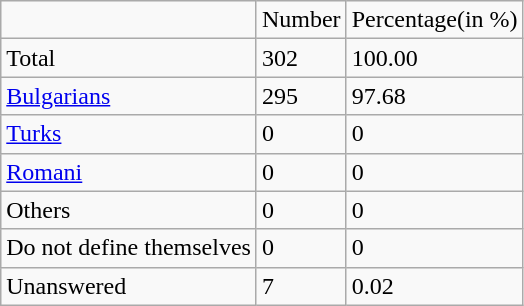<table class="wikitable">
<tr>
<td></td>
<td>Number</td>
<td>Percentage(in %)</td>
</tr>
<tr>
<td>Total</td>
<td>302</td>
<td>100.00</td>
</tr>
<tr>
<td><a href='#'>Bulgarians</a></td>
<td>295</td>
<td>97.68</td>
</tr>
<tr>
<td><a href='#'>Turks</a></td>
<td>0</td>
<td>0</td>
</tr>
<tr>
<td><a href='#'>Romani</a></td>
<td>0</td>
<td>0</td>
</tr>
<tr>
<td>Others</td>
<td>0</td>
<td>0</td>
</tr>
<tr>
<td>Do not define themselves</td>
<td>0</td>
<td>0</td>
</tr>
<tr>
<td>Unanswered</td>
<td>7</td>
<td>0.02</td>
</tr>
</table>
